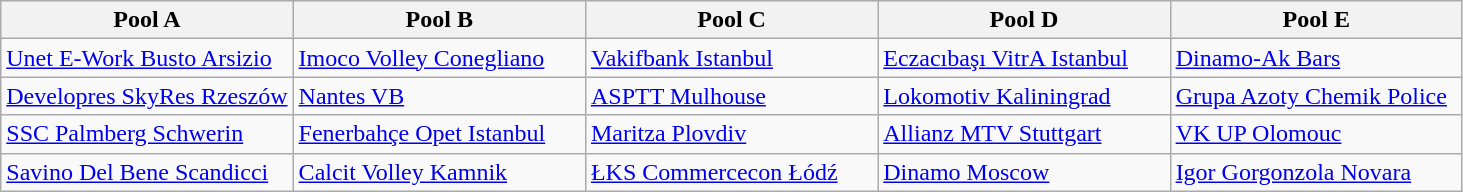<table class="wikitable">
<tr>
<th width=20%>Pool A</th>
<th width=20%>Pool B</th>
<th width=20%>Pool C</th>
<th width=20%>Pool D</th>
<th width=20%>Pool E</th>
</tr>
<tr>
<td> <a href='#'>Unet E-Work Busto Arsizio</a></td>
<td> <a href='#'>Imoco Volley Conegliano</a></td>
<td> <a href='#'>Vakifbank Istanbul</a></td>
<td> <a href='#'>Eczacıbaşı VitrA Istanbul</a></td>
<td> <a href='#'>Dinamo-Ak Bars</a></td>
</tr>
<tr>
<td> <a href='#'>Developres SkyRes Rzeszów</a></td>
<td> <a href='#'>Nantes VB</a></td>
<td> <a href='#'>ASPTT Mulhouse</a></td>
<td> <a href='#'>Lokomotiv Kaliningrad</a></td>
<td> <a href='#'>Grupa Azoty Chemik Police</a></td>
</tr>
<tr>
<td> <a href='#'>SSC Palmberg Schwerin</a></td>
<td> <a href='#'>Fenerbahçe Opet Istanbul</a></td>
<td> <a href='#'>Maritza Plovdiv</a></td>
<td> <a href='#'>Allianz MTV Stuttgart</a></td>
<td> <a href='#'>VK UP Olomouc</a></td>
</tr>
<tr>
<td> <a href='#'>Savino Del Bene Scandicci</a><br></td>
<td> <a href='#'>Calcit Volley Kamnik</a><br></td>
<td> <a href='#'>ŁKS Commercecon Łódź</a><br></td>
<td> <a href='#'>Dinamo Moscow</a><br></td>
<td> <a href='#'>Igor Gorgonzola Novara</a></td>
</tr>
</table>
